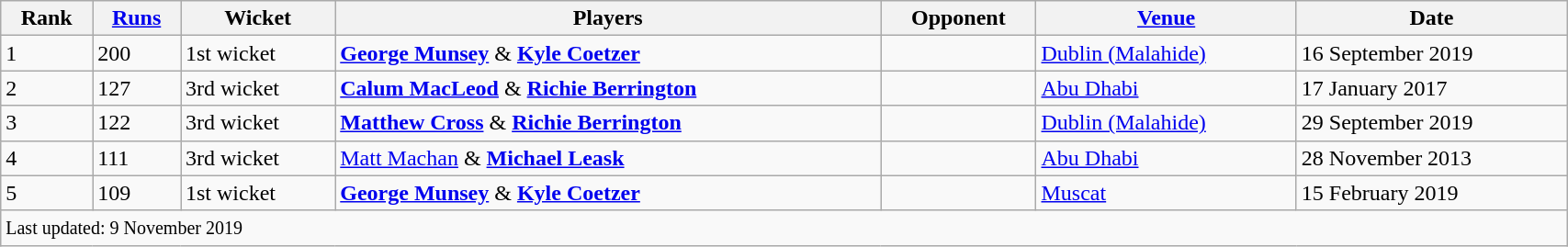<table class="wikitable" style="width:90%;">
<tr>
<th>Rank</th>
<th><a href='#'>Runs</a></th>
<th>Wicket</th>
<th>Players</th>
<th>Opponent</th>
<th><a href='#'>Venue</a></th>
<th>Date</th>
</tr>
<tr>
<td>1</td>
<td>200</td>
<td>1st wicket</td>
<td><strong><a href='#'>George Munsey</a></strong> & <strong><a href='#'>Kyle Coetzer</a></strong></td>
<td></td>
<td><a href='#'>Dublin (Malahide)</a></td>
<td>16 September 2019</td>
</tr>
<tr>
<td>2</td>
<td>127</td>
<td>3rd wicket</td>
<td><strong><a href='#'>Calum MacLeod</a></strong> & <strong><a href='#'>Richie Berrington</a></strong></td>
<td></td>
<td><a href='#'>Abu Dhabi</a></td>
<td>17 January 2017</td>
</tr>
<tr>
<td>3</td>
<td>122</td>
<td>3rd wicket</td>
<td><strong><a href='#'>Matthew Cross</a></strong> & <strong><a href='#'>Richie Berrington</a></strong></td>
<td></td>
<td><a href='#'>Dublin (Malahide)</a></td>
<td>29 September 2019</td>
</tr>
<tr>
<td>4</td>
<td>111</td>
<td>3rd wicket</td>
<td><a href='#'>Matt Machan</a> & <strong><a href='#'>Michael Leask</a></strong></td>
<td></td>
<td><a href='#'>Abu Dhabi</a></td>
<td>28 November 2013</td>
</tr>
<tr>
<td>5</td>
<td>109</td>
<td>1st wicket</td>
<td><strong><a href='#'>George Munsey</a></strong> & <strong><a href='#'>Kyle Coetzer</a></strong></td>
<td></td>
<td><a href='#'>Muscat</a></td>
<td>15 February 2019</td>
</tr>
<tr>
<td colspan=7><small>Last updated: 9 November 2019</small></td>
</tr>
</table>
